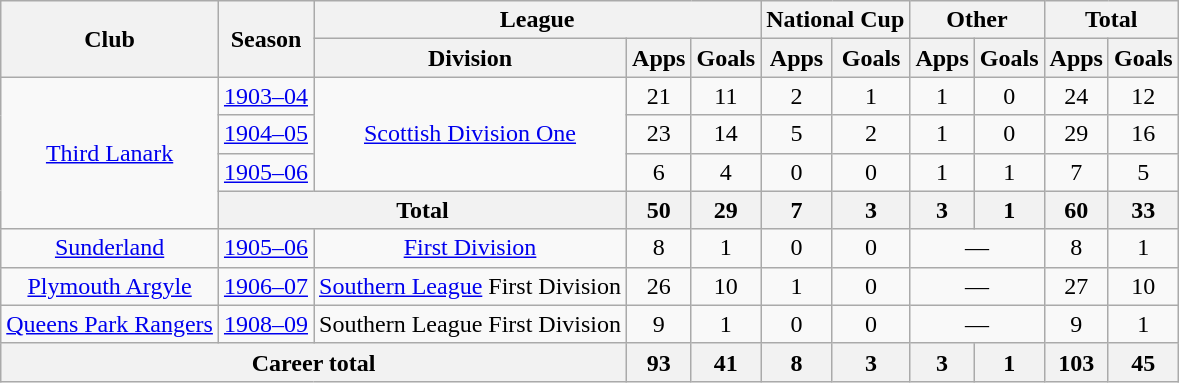<table class="wikitable" style="text-align: center;">
<tr>
<th rowspan="2">Club</th>
<th rowspan="2">Season</th>
<th colspan="3">League</th>
<th colspan="2">National Cup</th>
<th colspan="2">Other</th>
<th colspan="2">Total</th>
</tr>
<tr>
<th>Division</th>
<th>Apps</th>
<th>Goals</th>
<th>Apps</th>
<th>Goals</th>
<th>Apps</th>
<th>Goals</th>
<th>Apps</th>
<th>Goals</th>
</tr>
<tr>
<td rowspan="4"><a href='#'>Third Lanark</a></td>
<td><a href='#'>1903–04</a></td>
<td rowspan="3"><a href='#'>Scottish Division One</a></td>
<td>21</td>
<td>11</td>
<td>2</td>
<td>1</td>
<td>1</td>
<td>0</td>
<td>24</td>
<td>12</td>
</tr>
<tr>
<td><a href='#'>1904–05</a></td>
<td>23</td>
<td>14</td>
<td>5</td>
<td>2</td>
<td>1</td>
<td>0</td>
<td>29</td>
<td>16</td>
</tr>
<tr>
<td><a href='#'>1905–06</a></td>
<td>6</td>
<td>4</td>
<td>0</td>
<td>0</td>
<td>1</td>
<td>1</td>
<td>7</td>
<td>5</td>
</tr>
<tr>
<th colspan="2">Total</th>
<th>50</th>
<th>29</th>
<th>7</th>
<th>3</th>
<th>3</th>
<th>1</th>
<th>60</th>
<th>33</th>
</tr>
<tr>
<td><a href='#'>Sunderland</a></td>
<td><a href='#'>1905–06</a></td>
<td><a href='#'>First Division</a></td>
<td>8</td>
<td>1</td>
<td>0</td>
<td>0</td>
<td colspan="2">—</td>
<td>8</td>
<td>1</td>
</tr>
<tr>
<td><a href='#'>Plymouth Argyle</a></td>
<td><a href='#'>1906–07</a></td>
<td><a href='#'>Southern League</a> First Division</td>
<td>26</td>
<td>10</td>
<td>1</td>
<td>0</td>
<td colspan="2">—</td>
<td>27</td>
<td>10</td>
</tr>
<tr>
<td><a href='#'>Queens Park Rangers</a></td>
<td><a href='#'>1908–09</a></td>
<td>Southern League First Division</td>
<td>9</td>
<td>1</td>
<td>0</td>
<td>0</td>
<td colspan="2">—</td>
<td>9</td>
<td>1</td>
</tr>
<tr>
<th colspan="3">Career total</th>
<th>93</th>
<th>41</th>
<th>8</th>
<th>3</th>
<th>3</th>
<th>1</th>
<th>103</th>
<th>45</th>
</tr>
</table>
